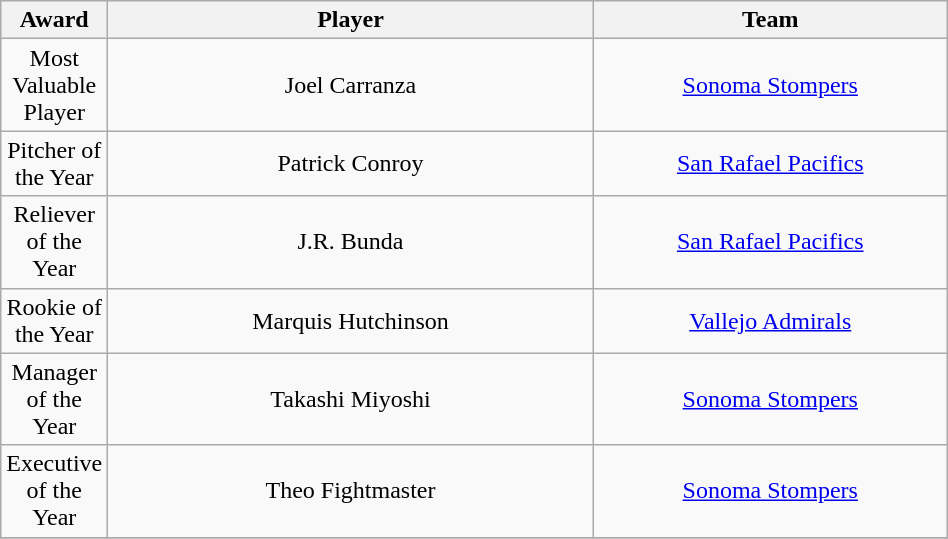<table class="wikitable"  style="width:50%; text-align:center;">
<tr>
<th style="width:5%;">Award</th>
<th style="width:55%;">Player</th>
<th style="width:55%;">Team</th>
</tr>
<tr>
<td>Most Valuable Player</td>
<td>Joel Carranza </td>
<td><a href='#'>Sonoma Stompers</a></td>
</tr>
<tr>
<td>Pitcher of the Year</td>
<td>Patrick Conroy</td>
<td><a href='#'>San Rafael Pacifics</a></td>
</tr>
<tr>
<td>Reliever of the Year</td>
<td>J.R. Bunda </td>
<td><a href='#'>San Rafael Pacifics</a></td>
</tr>
<tr>
<td>Rookie of the Year</td>
<td>Marquis Hutchinson </td>
<td><a href='#'>Vallejo Admirals</a></td>
</tr>
<tr>
<td>Manager of the Year</td>
<td>Takashi Miyoshi </td>
<td><a href='#'>Sonoma Stompers</a></td>
</tr>
<tr>
<td>Executive of the Year</td>
<td>Theo Fightmaster</td>
<td><a href='#'>Sonoma Stompers</a></td>
</tr>
<tr>
</tr>
</table>
